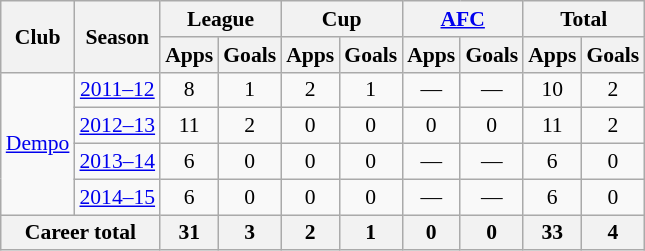<table class="wikitable" style="font-size:90%; text-align:center;">
<tr>
<th rowspan="2">Club</th>
<th rowspan="2">Season</th>
<th colspan="2">League</th>
<th colspan="2">Cup</th>
<th colspan="2"><a href='#'>AFC</a></th>
<th colspan="2">Total</th>
</tr>
<tr>
<th>Apps</th>
<th>Goals</th>
<th>Apps</th>
<th>Goals</th>
<th>Apps</th>
<th>Goals</th>
<th>Apps</th>
<th>Goals</th>
</tr>
<tr>
<td rowspan="4"><a href='#'>Dempo</a></td>
<td><a href='#'>2011–12</a></td>
<td>8</td>
<td>1</td>
<td>2</td>
<td>1</td>
<td>—</td>
<td>—</td>
<td>10</td>
<td>2</td>
</tr>
<tr>
<td><a href='#'>2012–13</a></td>
<td>11</td>
<td>2</td>
<td>0</td>
<td>0</td>
<td>0</td>
<td>0</td>
<td>11</td>
<td>2</td>
</tr>
<tr>
<td><a href='#'>2013–14</a></td>
<td>6</td>
<td>0</td>
<td>0</td>
<td>0</td>
<td>—</td>
<td>—</td>
<td>6</td>
<td>0</td>
</tr>
<tr>
<td><a href='#'>2014–15</a></td>
<td>6</td>
<td>0</td>
<td>0</td>
<td>0</td>
<td>—</td>
<td>—</td>
<td>6</td>
<td>0</td>
</tr>
<tr>
<th colspan="2">Career total</th>
<th>31</th>
<th>3</th>
<th>2</th>
<th>1</th>
<th>0</th>
<th>0</th>
<th>33</th>
<th>4</th>
</tr>
</table>
